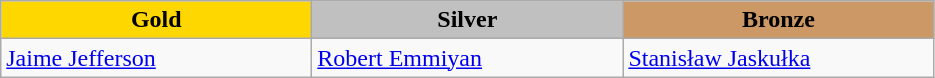<table class="wikitable" style="text-align:left">
<tr align="center">
<td width=200 bgcolor=gold><strong>Gold</strong></td>
<td width=200 bgcolor=silver><strong>Silver</strong></td>
<td width=200 bgcolor=CC9966><strong>Bronze</strong></td>
</tr>
<tr>
<td><a href='#'>Jaime Jefferson</a><br><em></em></td>
<td><a href='#'>Robert Emmiyan</a><br><em></em></td>
<td><a href='#'>Stanisław Jaskułka</a><br><em></em></td>
</tr>
</table>
